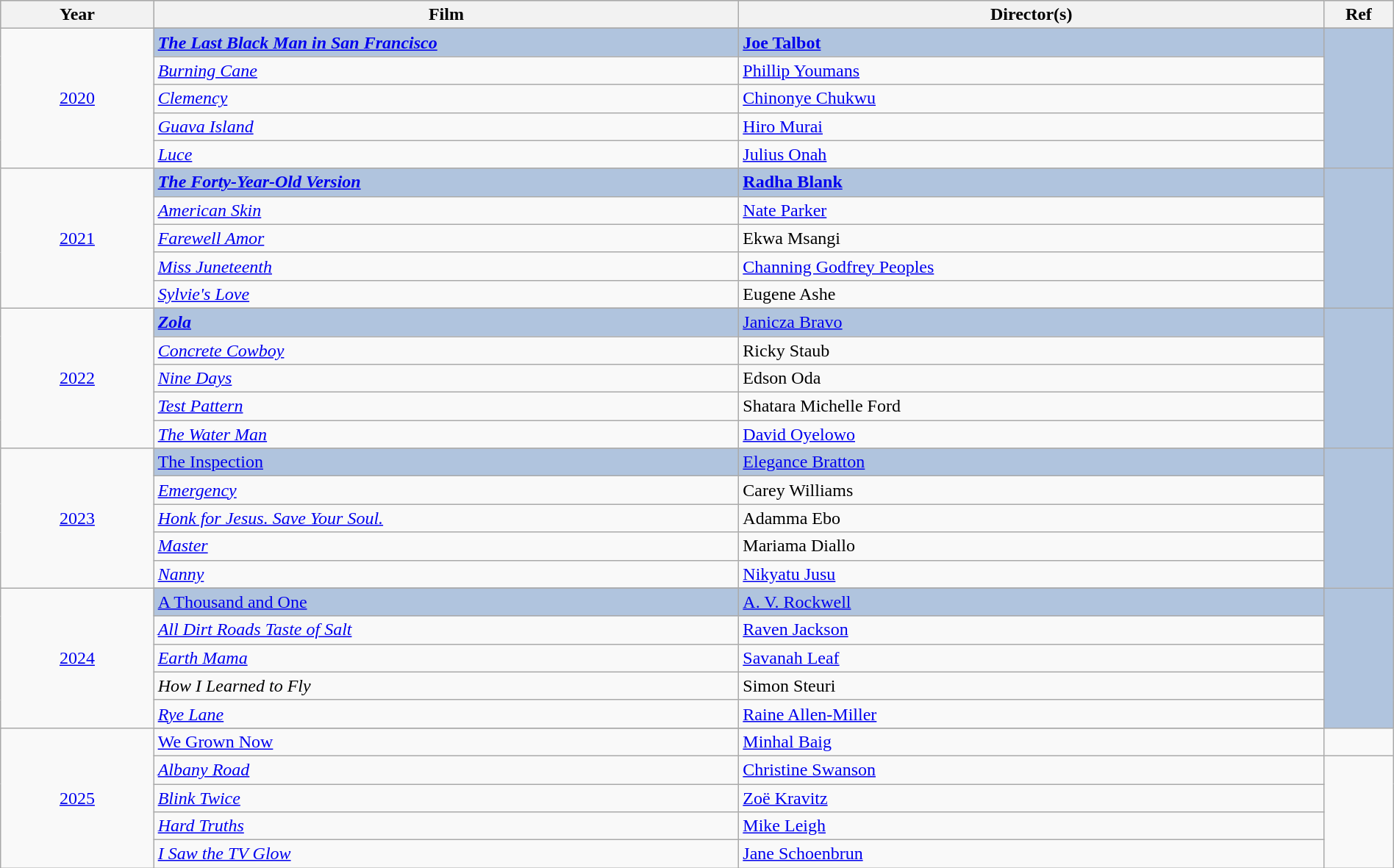<table class="wikitable" style="width:100%;">
<tr style="background:#bebebe;">
<th style="width:11%;">Year</th>
<th style="width:42%;">Film</th>
<th style="width:42%;">Director(s)</th>
<th style="width:5%;">Ref</th>
</tr>
<tr>
<td rowspan="6" align="center"><a href='#'>2020</a></td>
</tr>
<tr style="background:#B0C4DE">
<td><strong><em><a href='#'>The Last Black Man in San Francisco</a></em></strong></td>
<td><strong><a href='#'>Joe Talbot</a></strong></td>
<td rowspan="6" align="center"></td>
</tr>
<tr>
<td><em><a href='#'>Burning Cane</a></em></td>
<td><a href='#'>Phillip Youmans</a></td>
</tr>
<tr>
<td><em><a href='#'>Clemency</a></em></td>
<td><a href='#'>Chinonye Chukwu</a></td>
</tr>
<tr>
<td><em><a href='#'>Guava Island</a></em></td>
<td><a href='#'>Hiro Murai</a></td>
</tr>
<tr>
<td><em><a href='#'>Luce</a></em></td>
<td><a href='#'>Julius Onah</a></td>
</tr>
<tr>
<td rowspan="6" align="center"><a href='#'>2021</a></td>
</tr>
<tr style="background:#B0C4DE">
<td><strong><em><a href='#'>The Forty-Year-Old Version</a></em></strong></td>
<td><strong><a href='#'>Radha Blank</a></strong></td>
<td rowspan="6" align="center"></td>
</tr>
<tr>
<td><em><a href='#'>American Skin</a></em></td>
<td><a href='#'>Nate Parker</a></td>
</tr>
<tr>
<td><em><a href='#'>Farewell Amor</a></em></td>
<td>Ekwa Msangi</td>
</tr>
<tr>
<td><em><a href='#'>Miss Juneteenth</a></em></td>
<td><a href='#'>Channing Godfrey Peoples</a></td>
</tr>
<tr>
<td><em><a href='#'>Sylvie's Love</a></em></td>
<td>Eugene Ashe</td>
</tr>
<tr>
<td rowspan="6" align="center"><a href='#'>2022</a></td>
</tr>
<tr style="background:#B0C4DE">
<td><strong><em><a href='#'>Zola</a><strong></td>
<td></strong><a href='#'>Janicza Bravo</a><strong></td>
<td rowspan="6" align="center"></td>
</tr>
<tr>
<td><em><a href='#'>Concrete Cowboy</a></em></td>
<td>Ricky Staub</td>
</tr>
<tr>
<td><em><a href='#'>Nine Days</a></em></td>
<td>Edson Oda</td>
</tr>
<tr>
<td><em><a href='#'>Test Pattern</a></em></td>
<td>Shatara Michelle Ford</td>
</tr>
<tr>
<td><em><a href='#'>The Water Man</a></em></td>
<td><a href='#'>David Oyelowo</a></td>
</tr>
<tr>
<td rowspan="6" align="center"><a href='#'>2023</a></td>
</tr>
<tr style="background:#B0C4DE">
<td></em></strong><a href='#'>The Inspection</a><strong><em></td>
<td></strong><a href='#'>Elegance Bratton</a><strong></td>
<td rowspan="6" align="center"></td>
</tr>
<tr>
<td><em><a href='#'>Emergency</a></em></td>
<td>Carey Williams</td>
</tr>
<tr>
<td><em><a href='#'>Honk for Jesus. Save Your Soul.</a></em></td>
<td>Adamma Ebo</td>
</tr>
<tr>
<td><em><a href='#'>Master</a></em></td>
<td>Mariama Diallo</td>
</tr>
<tr>
<td><em><a href='#'>Nanny</a></em></td>
<td><a href='#'>Nikyatu Jusu</a></td>
</tr>
<tr>
<td rowspan="6" align="center"><a href='#'>2024</a></td>
</tr>
<tr style="background:#B0C4DE">
<td></em></strong><a href='#'>A Thousand and One</a><strong><em></td>
<td></strong><a href='#'>A. V. Rockwell</a><strong></td>
<td rowspan="6" align="center"></td>
</tr>
<tr>
<td><em><a href='#'>All Dirt Roads Taste of Salt</a></em></td>
<td><a href='#'>Raven Jackson</a></td>
</tr>
<tr>
<td><em><a href='#'>Earth Mama</a></em></td>
<td><a href='#'>Savanah Leaf</a></td>
</tr>
<tr>
<td><em>How I Learned to Fly</em></td>
<td>Simon Steuri</td>
</tr>
<tr>
<td><em><a href='#'>Rye Lane</a></em></td>
<td><a href='#'>Raine Allen-Miller</a></td>
</tr>
<tr>
<td rowspan="6" align="center"><a href='#'>2025</a></td>
</tr>
<tr>
<td></em></strong><a href='#'>We Grown Now</a><strong><em></td>
<td></strong><a href='#'>Minhal Baig</a><strong></td>
</tr>
<tr>
<td><em><a href='#'>Albany Road</a></em></td>
<td><a href='#'>Christine Swanson</a></td>
<td rowspan="6" align="center"></td>
</tr>
<tr>
<td><em><a href='#'>Blink Twice</a></em></td>
<td><a href='#'>Zoë Kravitz</a></td>
</tr>
<tr>
<td><em><a href='#'>Hard Truths</a></em></td>
<td><a href='#'>Mike Leigh</a></td>
</tr>
<tr>
<td><em><a href='#'>I Saw the TV Glow</a></em></td>
<td><a href='#'>Jane Schoenbrun</a></td>
</tr>
</table>
